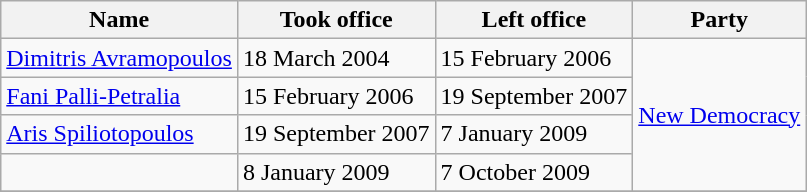<table class="wikitable">
<tr>
<th>Name</th>
<th>Took office</th>
<th>Left office</th>
<th>Party</th>
</tr>
<tr>
<td><a href='#'>Dimitris Avramopoulos</a></td>
<td>18 March 2004</td>
<td>15 February 2006</td>
<td rowspan = 4><a href='#'>New Democracy</a></td>
</tr>
<tr>
<td><a href='#'>Fani Palli-Petralia</a></td>
<td>15 February 2006</td>
<td>19 September 2007</td>
</tr>
<tr>
<td><a href='#'>Aris Spiliotopoulos</a></td>
<td>19 September 2007</td>
<td>7 January 2009</td>
</tr>
<tr>
<td></td>
<td>8 January 2009</td>
<td>7 October 2009</td>
</tr>
<tr>
</tr>
</table>
